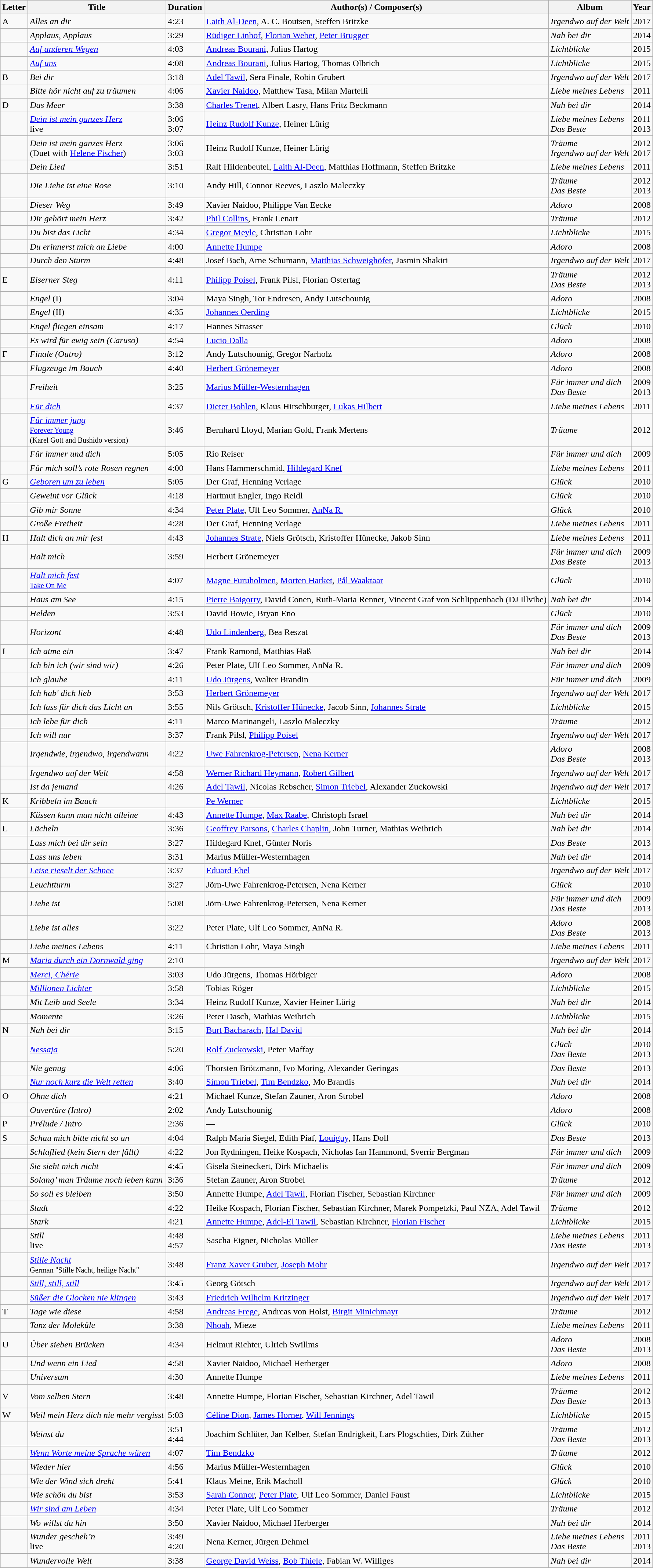<table class="wikitable sortable">
<tr>
<th>Letter</th>
<th>Title</th>
<th>Duration</th>
<th>Author(s) / Composer(s)</th>
<th>Album</th>
<th>Year</th>
</tr>
<tr>
<td>A</td>
<td><em>Alles an dir</em></td>
<td>4:23</td>
<td><a href='#'>Laith Al-Deen</a>, A. C. Boutsen, Steffen Britzke</td>
<td><em>Irgendwo auf der Welt</em></td>
<td>2017</td>
</tr>
<tr>
<td></td>
<td><em>Applaus, Applaus</em></td>
<td>3:29</td>
<td><a href='#'>Rüdiger Linhof</a>, <a href='#'>Florian Weber</a>, <a href='#'>Peter Brugger</a></td>
<td><em>Nah bei dir</em></td>
<td>2014</td>
</tr>
<tr>
<td></td>
<td><em><a href='#'>Auf anderen Wegen</a></em></td>
<td>4:03</td>
<td><a href='#'>Andreas Bourani</a>, Julius Hartog</td>
<td><em>Lichtblicke</em></td>
<td>2015</td>
</tr>
<tr>
<td></td>
<td><em><a href='#'>Auf uns</a></em></td>
<td>4:08</td>
<td><a href='#'>Andreas Bourani</a>, Julius Hartog, Thomas Olbrich</td>
<td><em>Lichtblicke</em></td>
<td>2015</td>
</tr>
<tr>
<td>B</td>
<td><em>Bei dir</em></td>
<td>3:18</td>
<td><a href='#'>Adel Tawil</a>, Sera Finale, Robin Grubert</td>
<td><em>Irgendwo auf der Welt</em></td>
<td>2017</td>
</tr>
<tr>
<td></td>
<td><em>Bitte hör nicht auf zu träumen</em></td>
<td>4:06</td>
<td><a href='#'>Xavier Naidoo</a>, Matthew Tasa, Milan Martelli</td>
<td><em>Liebe meines Lebens</em></td>
<td>2011</td>
</tr>
<tr>
<td>D</td>
<td><em>Das Meer</em></td>
<td>3:38</td>
<td><a href='#'>Charles Trenet</a>, Albert Lasry, Hans Fritz Beckmann</td>
<td><em>Nah bei dir</em></td>
<td>2014</td>
</tr>
<tr>
<td></td>
<td><em><a href='#'>Dein ist mein ganzes Herz</a></em><br>live</td>
<td>3:06<br>3:07</td>
<td><a href='#'>Heinz Rudolf Kunze</a>, Heiner Lürig</td>
<td><em>Liebe meines Lebens</em><br><em>Das Beste</em></td>
<td>2011<br>2013</td>
</tr>
<tr>
<td></td>
<td><em>Dein ist mein ganzes Herz</em><br>(Duet with <a href='#'>Helene Fischer</a>)</td>
<td>3:06<br>3:03</td>
<td>Heinz Rudolf Kunze, Heiner Lürig</td>
<td><em>Träume<br>Irgendwo auf der Welt</em></td>
<td>2012<br>2017</td>
</tr>
<tr>
<td></td>
<td><em>Dein Lied</em></td>
<td>3:51</td>
<td>Ralf Hildenbeutel, <a href='#'>Laith Al-Deen</a>, Matthias Hoffmann, Steffen Britzke</td>
<td><em>Liebe meines Lebens</em></td>
<td>2011</td>
</tr>
<tr>
<td></td>
<td><em>Die Liebe ist eine Rose</em></td>
<td>3:10</td>
<td>Andy Hill, Connor Reeves, Laszlo Maleczky</td>
<td><em>Träume<br>Das Beste</em></td>
<td>2012<br>2013</td>
</tr>
<tr>
<td></td>
<td><em>Dieser Weg</em></td>
<td>3:49</td>
<td>Xavier Naidoo, Philippe Van Eecke</td>
<td><em>Adoro</em></td>
<td>2008</td>
</tr>
<tr>
<td></td>
<td><em>Dir gehört mein Herz</em></td>
<td>3:42</td>
<td><a href='#'>Phil Collins</a>, Frank Lenart</td>
<td><em>Träume</em></td>
<td>2012</td>
</tr>
<tr>
<td></td>
<td><em>Du bist das Licht</em></td>
<td>4:34</td>
<td><a href='#'>Gregor Meyle</a>, Christian Lohr</td>
<td><em>Lichtblicke</em></td>
<td>2015</td>
</tr>
<tr>
<td></td>
<td><em>Du erinnerst mich an Liebe</em></td>
<td>4:00</td>
<td><a href='#'>Annette Humpe</a></td>
<td><em>Adoro</em></td>
<td>2008</td>
</tr>
<tr>
<td></td>
<td><em>Durch den Sturm</em></td>
<td>4:48</td>
<td>Josef Bach, Arne Schumann, <a href='#'>Matthias Schweighöfer</a>, Jasmin Shakiri</td>
<td><em>Irgendwo auf der Welt</em></td>
<td>2017</td>
</tr>
<tr>
<td>E</td>
<td><em>Eiserner Steg</em></td>
<td>4:11</td>
<td><a href='#'>Philipp Poisel</a>, Frank Pilsl, Florian Ostertag</td>
<td><em>Träume<br>Das Beste</em></td>
<td>2012<br>2013</td>
</tr>
<tr>
<td></td>
<td><em>Engel</em> (I)</td>
<td>3:04</td>
<td>Maya Singh, Tor Endresen, Andy Lutschounig</td>
<td><em>Adoro</em></td>
<td>2008</td>
</tr>
<tr>
<td></td>
<td><em>Engel</em> (II)</td>
<td>4:35</td>
<td><a href='#'>Johannes Oerding</a></td>
<td><em>Lichtblicke</em></td>
<td>2015</td>
</tr>
<tr>
<td></td>
<td><em>Engel fliegen einsam</em></td>
<td>4:17</td>
<td>Hannes Strasser</td>
<td><em>Glück</em></td>
<td>2010</td>
</tr>
<tr>
<td></td>
<td><em>Es wird für ewig sein (Caruso)</em></td>
<td>4:54</td>
<td><a href='#'>Lucio Dalla</a></td>
<td><em>Adoro</em></td>
<td>2008</td>
</tr>
<tr>
<td>F</td>
<td><em>Finale (Outro)</em></td>
<td>3:12</td>
<td>Andy Lutschounig, Gregor Narholz</td>
<td><em>Adoro</em></td>
<td>2008</td>
</tr>
<tr>
<td></td>
<td><em>Flugzeuge im Bauch</em></td>
<td>4:40</td>
<td><a href='#'>Herbert Grönemeyer</a></td>
<td><em>Adoro</em></td>
<td>2008</td>
</tr>
<tr>
<td></td>
<td><em>Freiheit</em></td>
<td>3:25</td>
<td><a href='#'>Marius Müller-Westernhagen</a></td>
<td><em>Für immer und dich<br>Das Beste</em></td>
<td>2009<br>2013</td>
</tr>
<tr>
<td></td>
<td><em><a href='#'>Für dich</a></em></td>
<td>4:37</td>
<td><a href='#'>Dieter Bohlen</a>, Klaus Hirschburger, <a href='#'>Lukas Hilbert</a></td>
<td><em>Liebe meines Lebens</em></td>
<td>2011</td>
</tr>
<tr>
<td></td>
<td><em><a href='#'>Für immer jung</a></em> <br><small><a href='#'>Forever Young</a> <br>(Karel Gott and Bushido version)</small></td>
<td>3:46</td>
<td>Bernhard Lloyd, Marian Gold, Frank Mertens</td>
<td><em>Träume</em></td>
<td>2012</td>
</tr>
<tr>
<td></td>
<td><em>Für immer und dich</em></td>
<td>5:05</td>
<td>Rio Reiser</td>
<td><em>Für immer und dich</em></td>
<td>2009</td>
</tr>
<tr>
<td></td>
<td><em>Für mich soll’s rote Rosen regnen</em></td>
<td>4:00</td>
<td>Hans Hammerschmid, <a href='#'>Hildegard Knef</a></td>
<td><em>Liebe meines Lebens</em></td>
<td>2011</td>
</tr>
<tr>
<td>G</td>
<td><em><a href='#'>Geboren um zu leben</a></em></td>
<td>5:05</td>
<td>Der Graf, Henning Verlage</td>
<td><em>Glück</em></td>
<td>2010</td>
</tr>
<tr>
<td></td>
<td><em>Geweint vor Glück</em></td>
<td>4:18</td>
<td>Hartmut Engler, Ingo Reidl</td>
<td><em>Glück</em></td>
<td>2010</td>
</tr>
<tr>
<td></td>
<td><em>Gib mir Sonne</em></td>
<td>4:34</td>
<td><a href='#'>Peter Plate</a>, Ulf Leo Sommer, <a href='#'>AnNa R.</a></td>
<td><em>Glück</em></td>
<td>2010</td>
</tr>
<tr>
<td></td>
<td><em>Große Freiheit</em></td>
<td>4:28</td>
<td>Der Graf, Henning Verlage</td>
<td><em>Liebe meines Lebens</em></td>
<td>2011</td>
</tr>
<tr>
<td>H</td>
<td><em>Halt dich an mir fest</em></td>
<td>4:43</td>
<td><a href='#'>Johannes Strate</a>, Niels Grötsch, Kristoffer Hünecke, Jakob Sinn</td>
<td><em>Liebe meines Lebens</em></td>
<td>2011</td>
</tr>
<tr>
<td></td>
<td><em>Halt mich</em></td>
<td>3:59</td>
<td>Herbert Grönemeyer</td>
<td><em>Für immer und dich<br>Das Beste</em></td>
<td>2009<br>2013</td>
</tr>
<tr>
<td></td>
<td><em><a href='#'>Halt mich fest</a></em><br><small><a href='#'>Take On Me</a></small></td>
<td>4:07</td>
<td><a href='#'>Magne Furuholmen</a>, <a href='#'>Morten Harket</a>, <a href='#'>Pål Waaktaar</a></td>
<td><em>Glück</em></td>
<td>2010</td>
</tr>
<tr>
<td></td>
<td><em>Haus am See</em></td>
<td>4:15</td>
<td><a href='#'>Pierre Baigorry</a>, David Conen, Ruth-Maria Renner, Vincent Graf von Schlippenbach (DJ Illvibe)</td>
<td><em>Nah bei dir</em></td>
<td>2014</td>
</tr>
<tr>
<td></td>
<td><em>Helden</em></td>
<td>3:53</td>
<td>David Bowie, Bryan Eno</td>
<td><em>Glück</em></td>
<td>2010</td>
</tr>
<tr>
<td></td>
<td><em>Horizont</em></td>
<td>4:48</td>
<td><a href='#'>Udo Lindenberg</a>, Bea Reszat</td>
<td><em>Für immer und dich<br>Das Beste</em></td>
<td>2009<br>2013</td>
</tr>
<tr>
<td>I</td>
<td><em>Ich atme ein</em></td>
<td>3:47</td>
<td>Frank Ramond, Matthias Haß</td>
<td><em>Nah bei dir</em></td>
<td>2014</td>
</tr>
<tr>
<td></td>
<td><em>Ich bin ich (wir sind wir)</em></td>
<td>4:26</td>
<td>Peter Plate, Ulf Leo Sommer, AnNa R.</td>
<td><em>Für immer und dich</em></td>
<td>2009</td>
</tr>
<tr>
<td></td>
<td><em>Ich glaube</em></td>
<td>4:11</td>
<td><a href='#'>Udo Jürgens</a>, Walter Brandin</td>
<td><em>Für immer und dich</em></td>
<td>2009</td>
</tr>
<tr>
<td></td>
<td><em>Ich hab' dich lieb</em></td>
<td>3:53</td>
<td><a href='#'>Herbert Grönemeyer</a></td>
<td><em>Irgendwo auf der Welt</em></td>
<td>2017</td>
</tr>
<tr>
<td></td>
<td><em>Ich lass für dich das Licht an</em></td>
<td>3:55</td>
<td>Nils Grötsch, <a href='#'>Kristoffer Hünecke</a>, Jacob Sinn, <a href='#'>Johannes Strate</a></td>
<td><em>Lichtblicke</em></td>
<td>2015</td>
</tr>
<tr>
<td></td>
<td><em>Ich lebe für dich</em></td>
<td>4:11</td>
<td>Marco Marinangeli, Laszlo Maleczky</td>
<td><em>Träume</em></td>
<td>2012</td>
</tr>
<tr>
<td></td>
<td><em>Ich will nur</em></td>
<td>3:37</td>
<td>Frank Pilsl, <a href='#'>Philipp Poisel</a></td>
<td><em>Irgendwo auf der Welt</em></td>
<td>2017</td>
</tr>
<tr>
<td></td>
<td><em>Irgendwie, irgendwo, irgendwann</em></td>
<td>4:22</td>
<td><a href='#'>Uwe Fahrenkrog-Petersen</a>, <a href='#'>Nena Kerner</a></td>
<td><em>Adoro<br>Das Beste</em></td>
<td>2008<br>2013</td>
</tr>
<tr>
<td></td>
<td><em>Irgendwo auf der Welt</em></td>
<td>4:58</td>
<td><a href='#'>Werner Richard Heymann</a>, <a href='#'>Robert Gilbert</a></td>
<td><em>Irgendwo auf der Welt</em></td>
<td>2017</td>
</tr>
<tr>
<td></td>
<td><em>Ist da jemand</em></td>
<td>4:26</td>
<td><a href='#'>Adel Tawil</a>, Nicolas Rebscher, <a href='#'>Simon Triebel</a>, Alexander Zuckowski</td>
<td><em>Irgendwo auf der Welt</em></td>
<td>2017</td>
</tr>
<tr>
<td>K</td>
<td><em>Kribbeln im Bauch</em></td>
<td></td>
<td><a href='#'>Pe Werner</a></td>
<td><em>Lichtblicke</em></td>
<td>2015</td>
</tr>
<tr>
<td></td>
<td><em>Küssen kann man nicht alleine</em></td>
<td>4:43</td>
<td><a href='#'>Annette Humpe</a>, <a href='#'>Max Raabe</a>, Christoph Israel</td>
<td><em>Nah bei dir</em></td>
<td>2014</td>
</tr>
<tr>
<td>L</td>
<td><em>Lächeln</em></td>
<td>3:36</td>
<td><a href='#'>Geoffrey Parsons</a>, <a href='#'>Charles Chaplin</a>, John Turner, Mathias Weibrich</td>
<td><em>Nah bei dir</em></td>
<td>2014</td>
</tr>
<tr>
<td></td>
<td><em>Lass mich bei dir sein</em></td>
<td>3:27</td>
<td>Hildegard Knef, Günter Noris</td>
<td><em>Das Beste</em></td>
<td>2013</td>
</tr>
<tr>
<td></td>
<td><em>Lass uns leben</em></td>
<td>3:31</td>
<td>Marius Müller-Westernhagen</td>
<td><em>Nah bei dir</em></td>
<td>2014</td>
</tr>
<tr>
<td></td>
<td><em><a href='#'>Leise rieselt der Schnee</a></em></td>
<td>3:37</td>
<td><a href='#'>Eduard Ebel</a></td>
<td><em>Irgendwo auf der Welt</em></td>
<td>2017</td>
</tr>
<tr>
<td></td>
<td><em>Leuchtturm</em></td>
<td>3:27</td>
<td>Jörn-Uwe Fahrenkrog-Petersen, Nena Kerner</td>
<td><em>Glück</em></td>
<td>2010</td>
</tr>
<tr>
<td></td>
<td><em>Liebe ist</em></td>
<td>5:08</td>
<td>Jörn-Uwe Fahrenkrog-Petersen, Nena Kerner</td>
<td><em>Für immer und dich<br>Das Beste</em></td>
<td>2009<br>2013</td>
</tr>
<tr>
<td></td>
<td><em>Liebe ist alles</em></td>
<td>3:22</td>
<td>Peter Plate, Ulf Leo Sommer, AnNa R.</td>
<td><em>Adoro<br>Das Beste</em></td>
<td>2008<br>2013</td>
</tr>
<tr>
<td></td>
<td><em>Liebe meines Lebens</em></td>
<td>4:11</td>
<td>Christian Lohr, Maya Singh</td>
<td><em>Liebe meines Lebens</em></td>
<td>2011</td>
</tr>
<tr>
<td>M</td>
<td><em><a href='#'>Maria durch ein Dornwald ging</a></em></td>
<td>2:10</td>
<td></td>
<td><em>Irgendwo auf der Welt</em></td>
<td>2017</td>
</tr>
<tr>
<td></td>
<td><em><a href='#'>Merci, Chérie</a></em></td>
<td>3:03</td>
<td>Udo Jürgens, Thomas Hörbiger</td>
<td><em>Adoro</em></td>
<td>2008</td>
</tr>
<tr>
<td></td>
<td><em><a href='#'>Millionen Lichter</a></em></td>
<td>3:58</td>
<td>Tobias Röger</td>
<td><em>Lichtblicke</em></td>
<td>2015</td>
</tr>
<tr>
<td></td>
<td><em>Mit Leib und Seele</em></td>
<td>3:34</td>
<td>Heinz Rudolf Kunze, Xavier Heiner Lürig</td>
<td><em>Nah bei dir</em></td>
<td>2014</td>
</tr>
<tr>
<td></td>
<td><em>Momente</em></td>
<td>3:26</td>
<td>Peter Dasch, Mathias Weibrich</td>
<td><em>Lichtblicke</em></td>
<td>2015</td>
</tr>
<tr>
<td>N</td>
<td><em>Nah bei dir</em></td>
<td>3:15</td>
<td><a href='#'>Burt Bacharach</a>, <a href='#'>Hal David</a></td>
<td><em>Nah bei dir</em></td>
<td>2014</td>
</tr>
<tr>
<td></td>
<td><em><a href='#'>Nessaja</a></em></td>
<td>5:20</td>
<td><a href='#'>Rolf Zuckowski</a>, Peter Maffay</td>
<td><em>Glück<br>Das Beste</em></td>
<td>2010<br>2013</td>
</tr>
<tr>
<td></td>
<td><em>Nie genug</em></td>
<td>4:06</td>
<td>Thorsten Brötzmann, Ivo Moring, Alexander Geringas</td>
<td><em>Das Beste</em></td>
<td>2013</td>
</tr>
<tr>
<td></td>
<td><em><a href='#'>Nur noch kurz die Welt retten</a></em></td>
<td>3:40</td>
<td><a href='#'>Simon Triebel</a>, <a href='#'>Tim Bendzko</a>, Mo Brandis</td>
<td><em>Nah bei dir</em></td>
<td>2014</td>
</tr>
<tr>
<td>O</td>
<td><em>Ohne dich</em></td>
<td>4:21</td>
<td>Michael Kunze, Stefan Zauner, Aron Strobel</td>
<td><em>Adoro</em></td>
<td>2008</td>
</tr>
<tr>
<td></td>
<td><em>Ouvertüre (Intro)</em></td>
<td>2:02</td>
<td>Andy Lutschounig</td>
<td><em>Adoro</em></td>
<td>2008</td>
</tr>
<tr>
<td>P</td>
<td><em>Prélude / Intro</em></td>
<td>2:36</td>
<td>—</td>
<td><em>Glück</em></td>
<td>2010</td>
</tr>
<tr>
<td>S</td>
<td><em>Schau mich bitte nicht so an</em></td>
<td>4:04</td>
<td>Ralph Maria Siegel, Edith Piaf, <a href='#'>Louiguy</a>, Hans Doll</td>
<td><em>Das Beste</em></td>
<td>2013</td>
</tr>
<tr>
<td></td>
<td><em>Schlaflied (kein Stern der fällt)</em></td>
<td>4:22</td>
<td>Jon Rydningen, Heike Kospach, Nicholas Ian Hammond, Sverrir Bergman</td>
<td><em>Für immer und dich</em></td>
<td>2009</td>
</tr>
<tr>
<td></td>
<td><em>Sie sieht mich nicht</em></td>
<td>4:45</td>
<td>Gisela Steineckert, Dirk Michaelis</td>
<td><em>Für immer und dich</em></td>
<td>2009</td>
</tr>
<tr>
<td></td>
<td><em>Solang’ man Träume noch leben kann</em></td>
<td>3:36</td>
<td>Stefan Zauner, Aron Strobel</td>
<td><em>Träume</em></td>
<td>2012</td>
</tr>
<tr>
<td></td>
<td><em>So soll es bleiben</em></td>
<td>3:50</td>
<td>Annette Humpe, <a href='#'>Adel Tawil</a>, Florian Fischer, Sebastian Kirchner</td>
<td><em>Für immer und dich</em></td>
<td>2009</td>
</tr>
<tr>
<td></td>
<td><em>Stadt</em></td>
<td>4:22</td>
<td>Heike Kospach, Florian Fischer, Sebastian Kirchner, Marek Pompetzki, Paul NZA, Adel Tawil</td>
<td><em>Träume</em></td>
<td>2012</td>
</tr>
<tr>
<td></td>
<td><em>Stark</em></td>
<td>4:21</td>
<td><a href='#'>Annette Humpe</a>, <a href='#'>Adel-El Tawil</a>, Sebastian Kirchner, <a href='#'>Florian Fischer</a></td>
<td><em>Lichtblicke</em></td>
<td>2015</td>
</tr>
<tr>
<td></td>
<td><em>Still</em><br>live</td>
<td>4:48<br>4:57</td>
<td>Sascha Eigner, Nicholas Müller</td>
<td><em>Liebe meines Lebens</em><br><em>Das Beste</em></td>
<td>2011<br>2013</td>
</tr>
<tr>
<td></td>
<td><em><a href='#'>Stille Nacht</a></em> <br><small>German "Stille Nacht, heilige Nacht"</small></td>
<td>3:48</td>
<td><a href='#'>Franz Xaver Gruber</a>, <a href='#'>Joseph Mohr</a></td>
<td><em>Irgendwo auf der Welt</em></td>
<td>2017</td>
</tr>
<tr>
<td></td>
<td><em><a href='#'>Still, still, still</a></em></td>
<td>3:45</td>
<td>Georg Götsch</td>
<td><em>Irgendwo auf der Welt</em></td>
<td>2017</td>
</tr>
<tr>
<td></td>
<td><em><a href='#'>Süßer die Glocken nie klingen</a></em></td>
<td>3:43</td>
<td><a href='#'>Friedrich Wilhelm Kritzinger</a></td>
<td><em>Irgendwo auf der Welt</em></td>
<td>2017</td>
</tr>
<tr>
<td>T</td>
<td><em>Tage wie diese</em></td>
<td>4:58</td>
<td><a href='#'>Andreas Frege</a>, Andreas von Holst, <a href='#'>Birgit Minichmayr</a></td>
<td><em>Träume</em></td>
<td>2012</td>
</tr>
<tr>
<td></td>
<td><em>Tanz der Moleküle</em></td>
<td>3:38</td>
<td><a href='#'>Nhoah</a>, Mieze</td>
<td><em>Liebe meines Lebens</em></td>
<td>2011</td>
</tr>
<tr>
<td>U</td>
<td><em>Über sieben Brücken</em></td>
<td>4:34</td>
<td>Helmut Richter, Ulrich Swillms</td>
<td><em>Adoro<br>Das Beste</em></td>
<td>2008<br>2013</td>
</tr>
<tr>
<td></td>
<td><em>Und wenn ein Lied</em></td>
<td>4:58</td>
<td>Xavier Naidoo, Michael Herberger</td>
<td><em>Adoro</em></td>
<td>2008</td>
</tr>
<tr>
<td></td>
<td><em>Universum</em></td>
<td>4:30</td>
<td>Annette Humpe</td>
<td><em>Liebe meines Lebens</em></td>
<td>2011</td>
</tr>
<tr>
<td>V</td>
<td><em>Vom selben Stern</em></td>
<td>3:48</td>
<td>Annette Humpe, Florian Fischer, Sebastian Kirchner, Adel Tawil</td>
<td><em>Träume<br>Das Beste</em></td>
<td>2012<br>2013</td>
</tr>
<tr>
<td>W</td>
<td><em>Weil mein Herz dich nie mehr vergisst</em></td>
<td>5:03</td>
<td><a href='#'>Céline Dion</a>, <a href='#'>James Horner</a>, <a href='#'>Will Jennings</a></td>
<td><em>Lichtblicke</em></td>
<td>2015</td>
</tr>
<tr>
<td></td>
<td><em>Weinst du</em></td>
<td>3:51<br>4:44</td>
<td>Joachim Schlüter, Jan Kelber, Stefan Endrigkeit, Lars Plogschties, Dirk Züther</td>
<td><em>Träume<br>Das Beste</em></td>
<td>2012<br>2013</td>
</tr>
<tr>
<td></td>
<td><em><a href='#'>Wenn Worte meine Sprache wären</a></em></td>
<td>4:07</td>
<td><a href='#'>Tim Bendzko</a></td>
<td><em>Träume</em></td>
<td>2012</td>
</tr>
<tr>
<td></td>
<td><em>Wieder hier</em></td>
<td>4:56</td>
<td>Marius Müller-Westernhagen</td>
<td><em>Glück</em></td>
<td>2010</td>
</tr>
<tr>
<td></td>
<td><em>Wie der Wind sich dreht</em></td>
<td>5:41</td>
<td>Klaus Meine, Erik Macholl</td>
<td><em>Glück</em></td>
<td>2010</td>
</tr>
<tr>
<td></td>
<td><em>Wie schön du bist</em></td>
<td>3:53</td>
<td><a href='#'>Sarah Connor</a>, <a href='#'>Peter Plate</a>, Ulf Leo Sommer, Daniel Faust</td>
<td><em>Lichtblicke</em></td>
<td>2015</td>
</tr>
<tr>
<td></td>
<td><em><a href='#'>Wir sind am Leben</a></em></td>
<td>4:34</td>
<td>Peter Plate, Ulf Leo Sommer</td>
<td><em>Träume</em></td>
<td>2012</td>
</tr>
<tr>
<td></td>
<td><em>Wo willst du hin</em></td>
<td>3:50</td>
<td>Xavier Naidoo, Michael Herberger</td>
<td><em>Nah bei dir</em></td>
<td>2014</td>
</tr>
<tr>
<td></td>
<td><em>Wunder gescheh’n</em><br>live</td>
<td>3:49<br>4:20</td>
<td>Nena Kerner, Jürgen Dehmel</td>
<td><em>Liebe meines Lebens</em><br><em>Das Beste</em></td>
<td>2011<br>2013</td>
</tr>
<tr>
<td></td>
<td><em>Wundervolle Welt</em></td>
<td>3:38</td>
<td><a href='#'>George David Weiss</a>, <a href='#'>Bob Thiele</a>, Fabian W. Williges</td>
<td><em>Nah bei dir</em></td>
<td>2014</td>
</tr>
<tr>
</tr>
</table>
